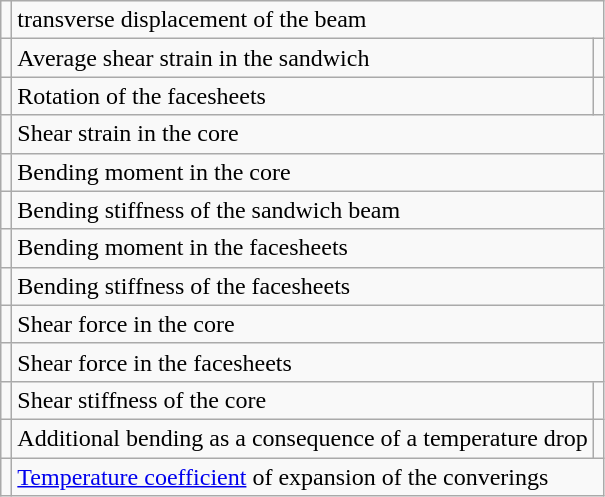<table class="wikitable">
<tr>
<td></td>
<td colspan="2">transverse displacement of the beam</td>
</tr>
<tr>
<td></td>
<td>Average shear strain in the sandwich</td>
<td></td>
</tr>
<tr>
<td></td>
<td>Rotation of the facesheets</td>
<td></td>
</tr>
<tr>
<td></td>
<td colspan="2">Shear strain in the core</td>
</tr>
<tr>
<td></td>
<td colspan="2">Bending moment in the core</td>
</tr>
<tr>
<td></td>
<td colspan="2">Bending stiffness of the sandwich beam</td>
</tr>
<tr>
<td></td>
<td colspan="2">Bending moment in the facesheets</td>
</tr>
<tr>
<td></td>
<td colspan="2">Bending stiffness of the facesheets</td>
</tr>
<tr>
<td></td>
<td colspan="2">Shear force in the core</td>
</tr>
<tr>
<td></td>
<td colspan="2">Shear force in the facesheets</td>
</tr>
<tr>
<td></td>
<td>Shear stiffness of the core</td>
</tr>
<tr>
<td></td>
<td>Additional bending as a consequence of a temperature drop</td>
<td></td>
</tr>
<tr>
<td></td>
<td colspan="2"><a href='#'>Temperature coefficient</a> of expansion of the converings</td>
</tr>
</table>
